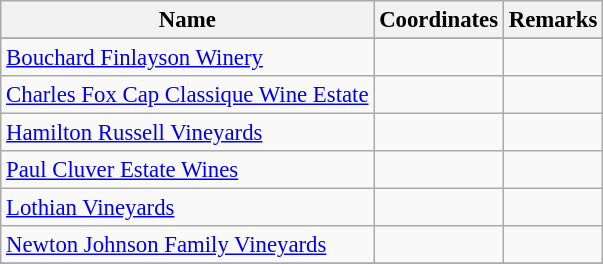<table class="wikitable sortable" style="font-size: 95%;">
<tr>
<th>Name</th>
<th>Coordinates</th>
<th>Remarks</th>
</tr>
<tr>
</tr>
<tr>
</tr>
<tr>
<td><a href='#'>Bouchard Finlayson Winery</a></td>
<td></td>
<td></td>
</tr>
<tr>
<td><a href='#'>Charles Fox Cap Classique Wine Estate</a></td>
<td></td>
<td></td>
</tr>
<tr>
<td><a href='#'>Hamilton Russell Vineyards</a></td>
<td></td>
<td></td>
</tr>
<tr>
<td><a href='#'>Paul Cluver Estate Wines</a></td>
<td></td>
<td></td>
</tr>
<tr>
<td><a href='#'>Lothian Vineyards</a></td>
<td></td>
<td></td>
</tr>
<tr>
<td><a href='#'>Newton Johnson Family Vineyards</a></td>
<td></td>
<td></td>
</tr>
<tr>
</tr>
</table>
